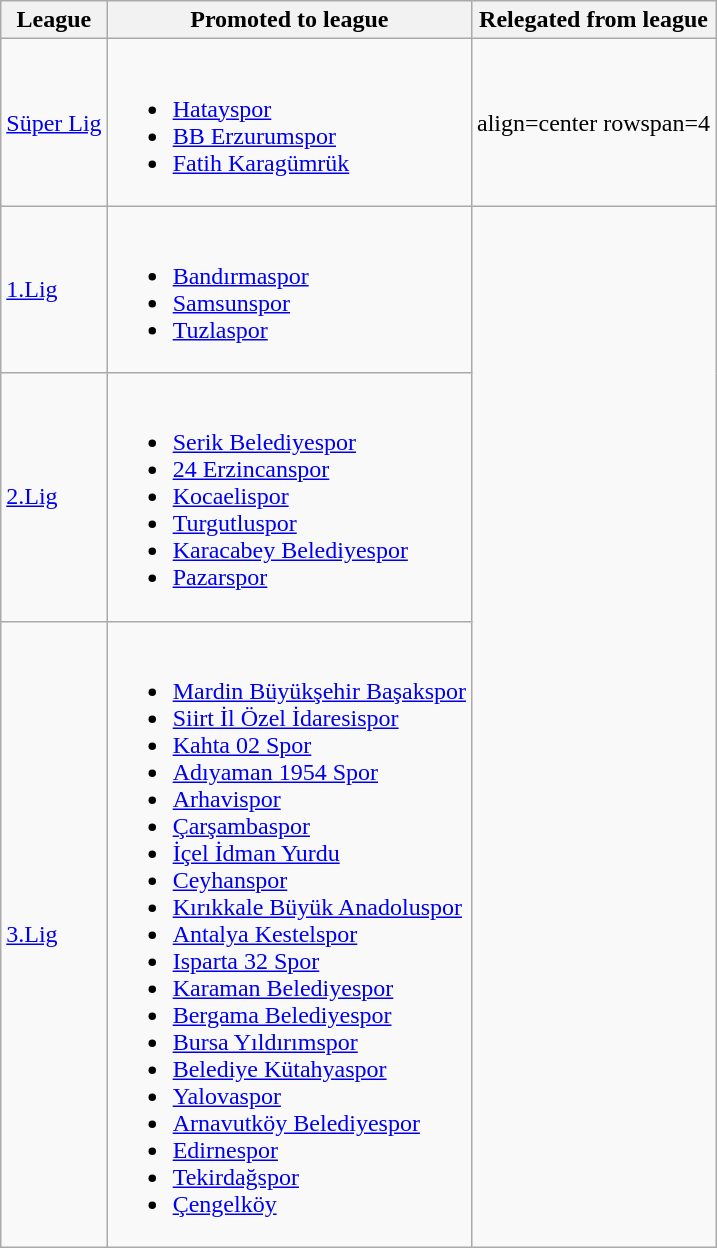<table class="wikitable">
<tr>
<th>League</th>
<th>Promoted to league</th>
<th>Relegated from league</th>
</tr>
<tr>
<td><a href='#'>Süper Lig</a></td>
<td><br><ul><li><a href='#'>Hatayspor</a></li><li><a href='#'>BB Erzurumspor</a></li><li><a href='#'>Fatih Karagümrük</a></li></ul></td>
<td>align=center rowspan=4</td>
</tr>
<tr>
<td><a href='#'>1.Lig</a></td>
<td><br><ul><li><a href='#'>Bandırmaspor</a></li><li><a href='#'>Samsunspor</a></li><li><a href='#'>Tuzlaspor</a></li></ul></td>
</tr>
<tr>
<td><a href='#'>2.Lig</a></td>
<td><br><ul><li><a href='#'>Serik Belediyespor</a></li><li><a href='#'>24 Erzincanspor</a></li><li><a href='#'>Kocaelispor</a></li><li><a href='#'>Turgutluspor</a></li><li><a href='#'>Karacabey Belediyespor</a></li><li><a href='#'>Pazarspor</a></li></ul></td>
</tr>
<tr>
<td><a href='#'>3.Lig</a></td>
<td><br><ul><li><a href='#'>Mardin Büyükşehir Başakspor</a></li><li><a href='#'>Siirt İl Özel İdaresispor</a></li><li><a href='#'>Kahta 02 Spor</a></li><li><a href='#'>Adıyaman 1954 Spor</a></li><li><a href='#'>Arhavispor</a></li><li><a href='#'>Çarşambaspor</a></li><li><a href='#'>İçel İdman Yurdu</a></li><li><a href='#'>Ceyhanspor</a></li><li><a href='#'>Kırıkkale Büyük Anadoluspor</a></li><li><a href='#'>Antalya Kestelspor</a></li><li><a href='#'>Isparta 32 Spor</a></li><li><a href='#'>Karaman Belediyespor</a></li><li><a href='#'>Bergama Belediyespor</a></li><li><a href='#'>Bursa Yıldırımspor</a></li><li><a href='#'>Belediye Kütahyaspor</a></li><li><a href='#'>Yalovaspor</a></li><li><a href='#'>Arnavutköy Belediyespor</a></li><li><a href='#'>Edirnespor</a></li><li><a href='#'>Tekirdağspor</a></li><li><a href='#'>Çengelköy</a></li></ul></td>
</tr>
</table>
